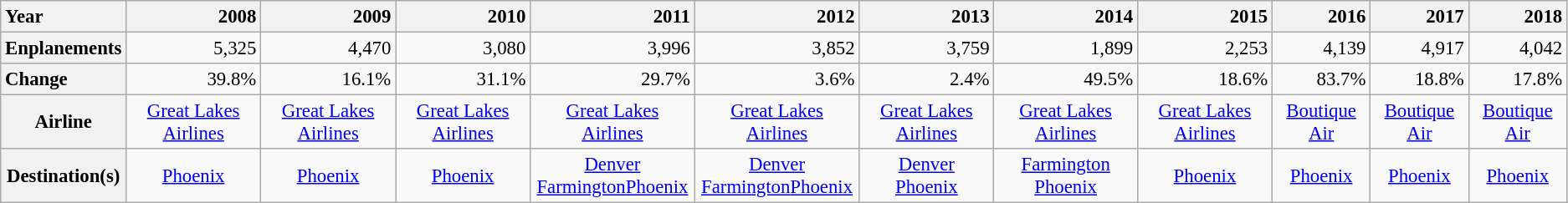<table class="wikitable" style="font-size:95%;">
<tr>
<th style="text-align:left;">Year</th>
<th style="text-align:right;">2008 </th>
<th style="text-align:right;">2009 </th>
<th style="text-align:right;">2010 </th>
<th style="text-align:right;">2011 </th>
<th style="text-align:right;">2012 </th>
<th style="text-align:right;">2013</th>
<th style="text-align:right;">2014</th>
<th style="text-align:right;">2015</th>
<th style="text-align:right;">2016</th>
<th style="text-align:right;">2017</th>
<th style="text-align:right;">2018</th>
</tr>
<tr>
<th style="text-align:left;">Enplanements</th>
<td style="text-align:right;">5,325</td>
<td style="text-align:right;">4,470</td>
<td style="text-align:right;">3,080</td>
<td style="text-align:right;">3,996</td>
<td style="text-align:right;">3,852</td>
<td style="text-align:right;">3,759</td>
<td style="text-align:right;">1,899</td>
<td style="text-align:right;">2,253</td>
<td style="text-align:right;">4,139</td>
<td style="text-align:right;">4,917</td>
<td style="text-align:right;">4,042</td>
</tr>
<tr>
<th style="text-align:left;">Change</th>
<td style="text-align:right;">39.8%</td>
<td style="text-align:right;">16.1%</td>
<td style="text-align:right;">31.1%</td>
<td style="text-align:right;">29.7%</td>
<td style="text-align:right;">3.6%</td>
<td style="text-align:right;">2.4%</td>
<td style="text-align:right;">49.5%</td>
<td style="text-align:right;">18.6%</td>
<td style="text-align:right;">83.7%</td>
<td style="text-align:right;">18.8%</td>
<td style="text-align:right;">17.8%</td>
</tr>
<tr>
<th>Airline</th>
<td style="text-align:center;"><a href='#'>Great Lakes Airlines</a></td>
<td style="text-align:center;"><a href='#'>Great Lakes Airlines</a></td>
<td style="text-align:center;"><a href='#'>Great Lakes Airlines</a></td>
<td style="text-align:center;"><a href='#'>Great Lakes Airlines</a></td>
<td style="text-align:center;"><a href='#'>Great Lakes Airlines</a></td>
<td style="text-align:center;"><a href='#'>Great Lakes Airlines</a></td>
<td style="text-align:center;"><a href='#'>Great Lakes Airlines</a></td>
<td style="text-align:center;"><a href='#'>Great Lakes Airlines</a></td>
<td style="text-align:center;"><a href='#'>Boutique Air</a></td>
<td style="text-align:center;"><a href='#'>Boutique Air</a></td>
<td style="text-align:center;"><a href='#'>Boutique Air</a></td>
</tr>
<tr>
<th>Destination(s)</th>
<td style="text-align:center;"><a href='#'>Phoenix</a></td>
<td style="text-align:center;"><a href='#'>Phoenix</a></td>
<td style="text-align:center;"><a href='#'>Phoenix</a></td>
<td style="text-align:center;"><a href='#'>Denver</a><br><a href='#'>Farmington</a><a href='#'>Phoenix</a></td>
<td style="text-align:center;"><a href='#'>Denver</a><br><a href='#'>Farmington</a><a href='#'>Phoenix</a></td>
<td style="text-align:center;"><a href='#'>Denver</a><br><a href='#'>Phoenix</a></td>
<td style="text-align:center;"><a href='#'>Farmington</a><br><a href='#'>Phoenix</a></td>
<td style="text-align:center;"><a href='#'>Phoenix</a></td>
<td style="text-align:center;"><a href='#'>Phoenix</a></td>
<td style="text-align:center;"><a href='#'>Phoenix</a></td>
<td style="text-align:center;"><a href='#'>Phoenix</a></td>
</tr>
</table>
